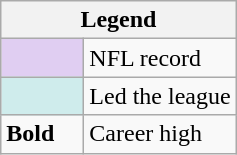<table class="wikitable mw-collapsible">
<tr>
<th colspan="2">Legend</th>
</tr>
<tr>
<td style="background:#e0cef2; width:3em;"></td>
<td>NFL record</td>
</tr>
<tr>
<td style="background:#cfecec; width:3em;"></td>
<td>Led the league</td>
</tr>
<tr>
<td><strong>Bold</strong></td>
<td>Career high</td>
</tr>
</table>
